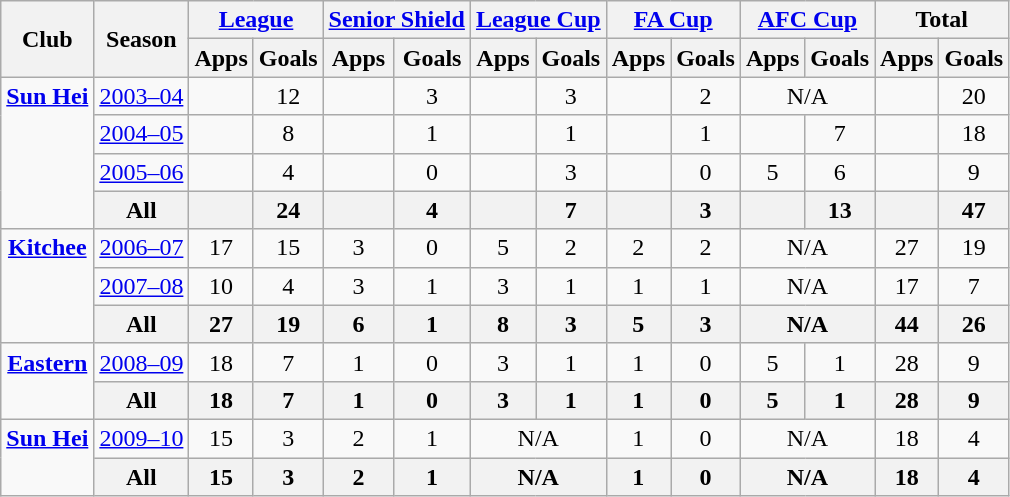<table class="wikitable" style="text-align: center;">
<tr>
<th rowspan="2">Club</th>
<th rowspan="2">Season</th>
<th colspan="2"><a href='#'>League</a></th>
<th colspan="2"><a href='#'>Senior Shield</a></th>
<th colspan="2"><a href='#'>League Cup</a></th>
<th colspan="2"><a href='#'>FA Cup</a></th>
<th colspan="2"><a href='#'>AFC Cup</a></th>
<th colspan="2">Total</th>
</tr>
<tr>
<th>Apps</th>
<th>Goals</th>
<th>Apps</th>
<th>Goals</th>
<th>Apps</th>
<th>Goals</th>
<th>Apps</th>
<th>Goals</th>
<th>Apps</th>
<th>Goals</th>
<th>Apps</th>
<th>Goals</th>
</tr>
<tr>
<td rowspan="4" valign="top"><strong><a href='#'>Sun Hei</a></strong></td>
<td><a href='#'>2003–04</a></td>
<td></td>
<td>12</td>
<td></td>
<td>3</td>
<td></td>
<td>3</td>
<td></td>
<td>2</td>
<td colspan="2">N/A</td>
<td></td>
<td>20</td>
</tr>
<tr>
<td><a href='#'>2004–05</a></td>
<td></td>
<td>8</td>
<td></td>
<td>1</td>
<td></td>
<td>1</td>
<td></td>
<td>1</td>
<td></td>
<td>7</td>
<td></td>
<td>18</td>
</tr>
<tr>
<td><a href='#'>2005–06</a></td>
<td></td>
<td>4</td>
<td></td>
<td>0</td>
<td></td>
<td>3</td>
<td></td>
<td>0</td>
<td>5</td>
<td>6</td>
<td></td>
<td>9</td>
</tr>
<tr>
<th>All</th>
<th></th>
<th>24</th>
<th></th>
<th>4</th>
<th></th>
<th>7</th>
<th></th>
<th>3</th>
<th></th>
<th>13</th>
<th></th>
<th>47</th>
</tr>
<tr>
<td rowspan="3" valign="top"><strong><a href='#'>Kitchee</a></strong></td>
<td><a href='#'>2006–07</a></td>
<td>17</td>
<td>15</td>
<td>3</td>
<td>0</td>
<td>5</td>
<td>2</td>
<td>2</td>
<td>2</td>
<td colspan="2">N/A</td>
<td>27</td>
<td>19</td>
</tr>
<tr>
<td><a href='#'>2007–08</a></td>
<td>10</td>
<td>4</td>
<td>3</td>
<td>1</td>
<td>3</td>
<td>1</td>
<td>1</td>
<td>1</td>
<td colspan="2">N/A</td>
<td>17</td>
<td>7</td>
</tr>
<tr>
<th>All</th>
<th>27</th>
<th>19</th>
<th>6</th>
<th>1</th>
<th>8</th>
<th>3</th>
<th>5</th>
<th>3</th>
<th colspan="2">N/A</th>
<th>44</th>
<th>26</th>
</tr>
<tr>
<td rowspan="2" valign="top"><strong><a href='#'>Eastern</a></strong></td>
<td><a href='#'>2008–09</a></td>
<td>18</td>
<td>7</td>
<td>1</td>
<td>0</td>
<td>3</td>
<td>1</td>
<td>1</td>
<td>0</td>
<td>5</td>
<td>1</td>
<td>28</td>
<td>9</td>
</tr>
<tr>
<th>All</th>
<th>18</th>
<th>7</th>
<th>1</th>
<th>0</th>
<th>3</th>
<th>1</th>
<th>1</th>
<th>0</th>
<th>5</th>
<th>1</th>
<th>28</th>
<th>9</th>
</tr>
<tr>
<td rowspan="2" valign="top"><strong><a href='#'>Sun Hei</a></strong></td>
<td><a href='#'>2009–10</a></td>
<td>15</td>
<td>3</td>
<td>2</td>
<td>1</td>
<td colspan="2">N/A</td>
<td>1</td>
<td>0</td>
<td colspan="2">N/A</td>
<td>18</td>
<td>4</td>
</tr>
<tr>
<th>All</th>
<th>15</th>
<th>3</th>
<th>2</th>
<th>1</th>
<th colspan="2">N/A</th>
<th>1</th>
<th>0</th>
<th colspan="2">N/A</th>
<th>18</th>
<th>4</th>
</tr>
</table>
